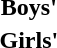<table>
<tr>
<th scope="row">Boys' <br></th>
<td><br></td>
<td><br></td>
<td><br></td>
</tr>
<tr>
<th scope="row">Girls' <br></th>
<td><br></td>
<td><br></td>
<td><br></td>
</tr>
</table>
